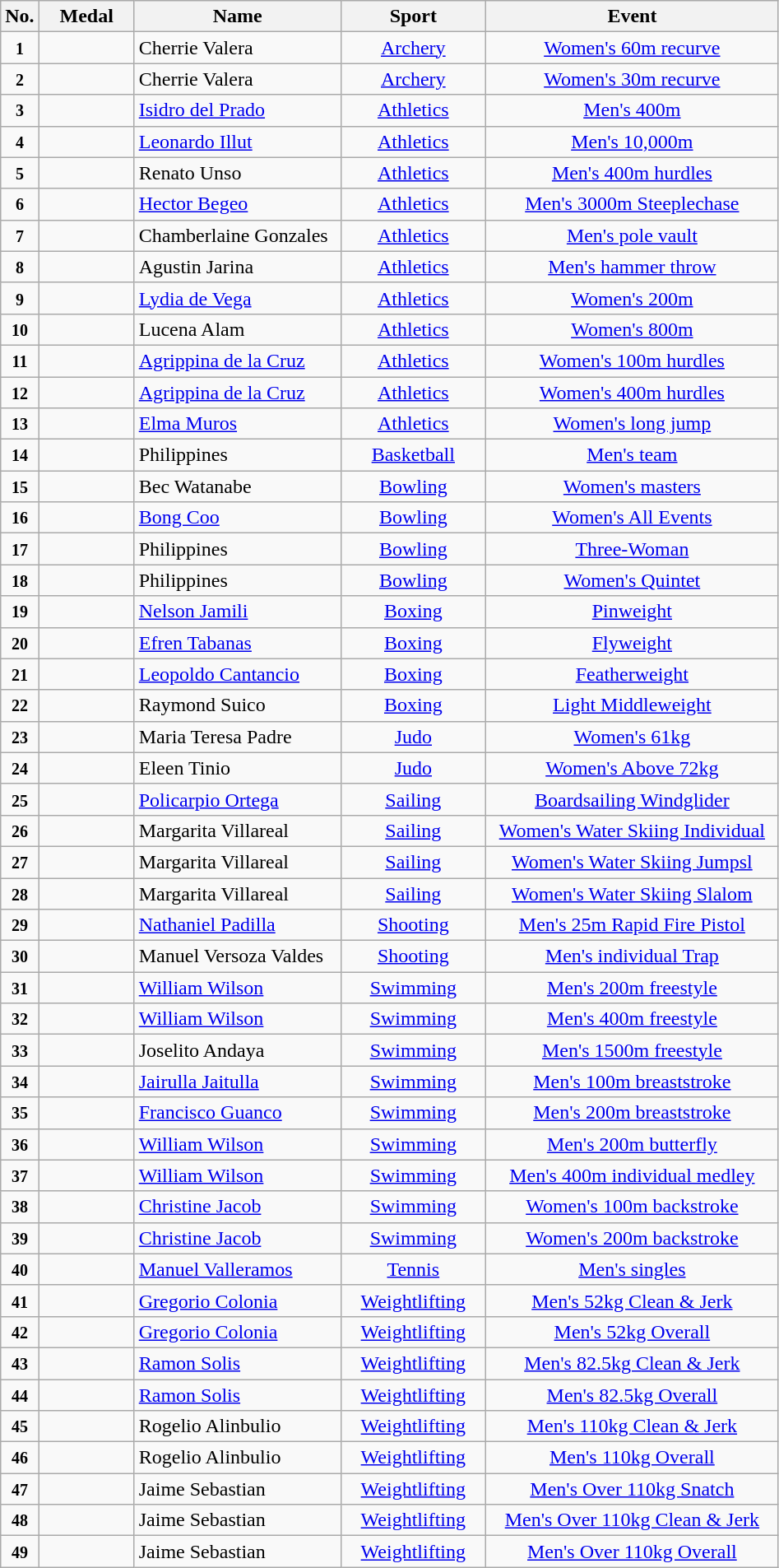<table class="wikitable" style="font-size:100%; text-align:center;">
<tr>
<th width="10">No.</th>
<th width="70">Medal</th>
<th width="160">Name</th>
<th width="110">Sport</th>
<th width="230">Event</th>
</tr>
<tr>
<td><small><strong>1</strong></small></td>
<td></td>
<td align=left>Cherrie Valera</td>
<td> <a href='#'>Archery</a></td>
<td><a href='#'>Women's 60m recurve</a></td>
</tr>
<tr>
<td><small><strong>2</strong></small></td>
<td></td>
<td align=left>Cherrie Valera</td>
<td> <a href='#'>Archery</a></td>
<td><a href='#'>Women's 30m recurve</a></td>
</tr>
<tr>
<td><small><strong>3</strong></small></td>
<td></td>
<td align=left><a href='#'>Isidro del Prado</a></td>
<td> <a href='#'>Athletics</a></td>
<td><a href='#'>Men's 400m</a></td>
</tr>
<tr>
<td><small><strong>4</strong></small></td>
<td></td>
<td align=left><a href='#'>Leonardo Illut</a></td>
<td> <a href='#'>Athletics</a></td>
<td><a href='#'>Men's 10,000m</a></td>
</tr>
<tr>
<td><small><strong>5</strong></small></td>
<td></td>
<td align=left>Renato Unso</td>
<td> <a href='#'>Athletics</a></td>
<td><a href='#'>Men's 400m hurdles</a></td>
</tr>
<tr>
<td><small><strong>6</strong></small></td>
<td></td>
<td align=left><a href='#'>Hector Begeo</a></td>
<td> <a href='#'>Athletics</a></td>
<td><a href='#'>Men's 3000m Steeplechase</a></td>
</tr>
<tr>
<td><small><strong>7</strong></small></td>
<td></td>
<td align=left>Chamberlaine Gonzales</td>
<td> <a href='#'>Athletics</a></td>
<td><a href='#'>Men's pole vault</a></td>
</tr>
<tr>
<td><small><strong>8</strong></small></td>
<td></td>
<td align=left>Agustin Jarina</td>
<td> <a href='#'>Athletics</a></td>
<td><a href='#'>Men's hammer throw</a></td>
</tr>
<tr>
<td><small><strong>9</strong></small></td>
<td></td>
<td align=left><a href='#'>Lydia de Vega</a></td>
<td> <a href='#'>Athletics</a></td>
<td><a href='#'>Women's 200m</a></td>
</tr>
<tr>
<td><small><strong>10</strong></small></td>
<td></td>
<td align=left>Lucena Alam</td>
<td> <a href='#'>Athletics</a></td>
<td><a href='#'>Women's 800m</a></td>
</tr>
<tr>
<td><small><strong>11</strong></small></td>
<td></td>
<td align=left><a href='#'>Agrippina de la Cruz</a></td>
<td> <a href='#'>Athletics</a></td>
<td><a href='#'>Women's 100m hurdles</a></td>
</tr>
<tr>
<td><small><strong>12</strong></small></td>
<td></td>
<td align=left><a href='#'>Agrippina de la Cruz</a></td>
<td> <a href='#'>Athletics</a></td>
<td><a href='#'>Women's 400m hurdles</a></td>
</tr>
<tr>
<td><small><strong>13</strong></small></td>
<td></td>
<td align=left><a href='#'>Elma Muros</a></td>
<td> <a href='#'>Athletics</a></td>
<td><a href='#'>Women's long jump</a></td>
</tr>
<tr>
<td><small><strong>14</strong></small></td>
<td></td>
<td align=left>Philippines</td>
<td> <a href='#'>Basketball</a></td>
<td><a href='#'>Men's team</a></td>
</tr>
<tr>
<td><small><strong>15</strong></small></td>
<td></td>
<td align=left>Bec Watanabe</td>
<td> <a href='#'>Bowling</a></td>
<td><a href='#'>Women's masters</a></td>
</tr>
<tr>
<td><small><strong>16</strong></small></td>
<td></td>
<td align=left><a href='#'>Bong Coo</a></td>
<td> <a href='#'>Bowling</a></td>
<td><a href='#'>Women's All Events</a></td>
</tr>
<tr>
<td><small><strong>17</strong></small></td>
<td></td>
<td align=left>Philippines</td>
<td> <a href='#'>Bowling</a></td>
<td><a href='#'>Three-Woman</a></td>
</tr>
<tr>
<td><small><strong>18</strong></small></td>
<td></td>
<td align=left>Philippines</td>
<td> <a href='#'>Bowling</a></td>
<td><a href='#'>Women's Quintet</a></td>
</tr>
<tr>
<td><small><strong>19</strong></small></td>
<td></td>
<td align=left><a href='#'>Nelson Jamili</a></td>
<td> <a href='#'>Boxing</a></td>
<td><a href='#'>Pinweight</a></td>
</tr>
<tr>
<td><small><strong>20</strong></small></td>
<td></td>
<td align=left><a href='#'>Efren Tabanas</a></td>
<td> <a href='#'>Boxing</a></td>
<td><a href='#'>Flyweight</a></td>
</tr>
<tr>
<td><small><strong>21</strong></small></td>
<td></td>
<td align=left><a href='#'>Leopoldo Cantancio</a></td>
<td> <a href='#'>Boxing</a></td>
<td><a href='#'>Featherweight</a></td>
</tr>
<tr>
<td><small><strong>22</strong></small></td>
<td></td>
<td align=left>Raymond Suico</td>
<td> <a href='#'>Boxing</a></td>
<td><a href='#'>Light Middleweight</a></td>
</tr>
<tr>
<td><small><strong>23</strong></small></td>
<td></td>
<td align=left>Maria Teresa Padre</td>
<td> <a href='#'>Judo</a></td>
<td><a href='#'>Women's 61kg</a></td>
</tr>
<tr>
<td><small><strong>24</strong></small></td>
<td></td>
<td align=left>Eleen Tinio</td>
<td> <a href='#'>Judo</a></td>
<td><a href='#'>Women's Above 72kg</a></td>
</tr>
<tr>
<td><small><strong>25</strong></small></td>
<td></td>
<td align=left><a href='#'>Policarpio Ortega</a></td>
<td> <a href='#'>Sailing</a></td>
<td><a href='#'>Boardsailing Windglider</a></td>
</tr>
<tr>
<td><small><strong>26</strong></small></td>
<td></td>
<td align=left>Margarita Villareal</td>
<td> <a href='#'>Sailing</a></td>
<td><a href='#'>Women's Water Skiing Individual</a></td>
</tr>
<tr>
<td><small><strong>27</strong></small></td>
<td></td>
<td align=left>Margarita Villareal</td>
<td> <a href='#'>Sailing</a></td>
<td><a href='#'>Women's Water Skiing Jumpsl</a></td>
</tr>
<tr>
<td><small><strong>28</strong></small></td>
<td></td>
<td align=left>Margarita Villareal</td>
<td> <a href='#'>Sailing</a></td>
<td><a href='#'>Women's Water Skiing Slalom</a></td>
</tr>
<tr>
<td><small><strong>29</strong></small></td>
<td></td>
<td align=left><a href='#'>Nathaniel Padilla</a></td>
<td> <a href='#'>Shooting</a></td>
<td><a href='#'>Men's 25m Rapid Fire Pistol</a></td>
</tr>
<tr>
<td><small><strong>30</strong></small></td>
<td></td>
<td align=left>Manuel Versoza Valdes</td>
<td> <a href='#'>Shooting</a></td>
<td><a href='#'>Men's individual Trap</a></td>
</tr>
<tr>
<td><small><strong>31</strong></small></td>
<td></td>
<td align=left><a href='#'>William Wilson</a></td>
<td> <a href='#'>Swimming</a></td>
<td><a href='#'>Men's 200m freestyle</a></td>
</tr>
<tr>
<td><small><strong>32</strong></small></td>
<td></td>
<td align=left><a href='#'>William Wilson</a></td>
<td> <a href='#'>Swimming</a></td>
<td><a href='#'>Men's 400m freestyle</a></td>
</tr>
<tr>
<td><small><strong>33</strong></small></td>
<td></td>
<td align=left>Joselito Andaya</td>
<td> <a href='#'>Swimming</a></td>
<td><a href='#'>Men's 1500m freestyle</a></td>
</tr>
<tr>
<td><small><strong>34</strong></small></td>
<td></td>
<td align=left><a href='#'>Jairulla Jaitulla</a></td>
<td> <a href='#'>Swimming</a></td>
<td><a href='#'>Men's 100m breaststroke</a></td>
</tr>
<tr>
<td><small><strong>35</strong></small></td>
<td></td>
<td align=left><a href='#'>Francisco Guanco</a></td>
<td> <a href='#'>Swimming</a></td>
<td><a href='#'>Men's 200m breaststroke</a></td>
</tr>
<tr>
<td><small><strong>36</strong></small></td>
<td></td>
<td align=left><a href='#'>William Wilson</a></td>
<td> <a href='#'>Swimming</a></td>
<td><a href='#'>Men's 200m butterfly</a></td>
</tr>
<tr>
<td><small><strong>37</strong></small></td>
<td></td>
<td align=left><a href='#'>William Wilson</a></td>
<td> <a href='#'>Swimming</a></td>
<td><a href='#'>Men's 400m individual medley</a></td>
</tr>
<tr>
<td><small><strong>38</strong></small></td>
<td></td>
<td align=left><a href='#'>Christine Jacob</a></td>
<td> <a href='#'>Swimming</a></td>
<td><a href='#'>Women's 100m backstroke</a></td>
</tr>
<tr>
<td><small><strong>39</strong></small></td>
<td></td>
<td align=left><a href='#'>Christine Jacob</a></td>
<td> <a href='#'>Swimming</a></td>
<td><a href='#'>Women's 200m backstroke</a></td>
</tr>
<tr>
<td><small><strong>40</strong></small></td>
<td></td>
<td align=left><a href='#'>Manuel Valleramos</a></td>
<td> <a href='#'>Tennis</a></td>
<td><a href='#'>Men's singles</a></td>
</tr>
<tr>
<td><small><strong>41</strong></small></td>
<td></td>
<td align=left><a href='#'>Gregorio Colonia</a></td>
<td> <a href='#'>Weightlifting</a></td>
<td><a href='#'>Men's 52kg Clean & Jerk</a></td>
</tr>
<tr>
<td><small><strong>42</strong></small></td>
<td></td>
<td align=left><a href='#'>Gregorio Colonia</a></td>
<td> <a href='#'>Weightlifting</a></td>
<td><a href='#'>Men's 52kg Overall</a></td>
</tr>
<tr>
<td><small><strong>43</strong></small></td>
<td></td>
<td align=left><a href='#'>Ramon Solis</a></td>
<td> <a href='#'>Weightlifting</a></td>
<td><a href='#'>Men's 82.5kg Clean & Jerk</a></td>
</tr>
<tr>
<td><small><strong>44</strong></small></td>
<td></td>
<td align=left><a href='#'>Ramon Solis</a></td>
<td> <a href='#'>Weightlifting</a></td>
<td><a href='#'>Men's 82.5kg Overall</a></td>
</tr>
<tr>
<td><small><strong>45</strong></small></td>
<td></td>
<td align=left>Rogelio Alinbulio</td>
<td> <a href='#'>Weightlifting</a></td>
<td><a href='#'>Men's 110kg Clean & Jerk</a></td>
</tr>
<tr>
<td><small><strong>46</strong></small></td>
<td></td>
<td align=left>Rogelio Alinbulio</td>
<td> <a href='#'>Weightlifting</a></td>
<td><a href='#'>Men's 110kg Overall</a></td>
</tr>
<tr>
<td><small><strong>47</strong></small></td>
<td></td>
<td align=left>Jaime Sebastian</td>
<td> <a href='#'>Weightlifting</a></td>
<td><a href='#'>Men's Over 110kg Snatch</a></td>
</tr>
<tr>
<td><small><strong>48</strong></small></td>
<td></td>
<td align=left>Jaime Sebastian</td>
<td> <a href='#'>Weightlifting</a></td>
<td><a href='#'>Men's Over 110kg Clean & Jerk</a></td>
</tr>
<tr>
<td><small><strong>49</strong></small></td>
<td></td>
<td align=left>Jaime Sebastian</td>
<td> <a href='#'>Weightlifting</a></td>
<td><a href='#'>Men's Over 110kg Overall</a></td>
</tr>
</table>
